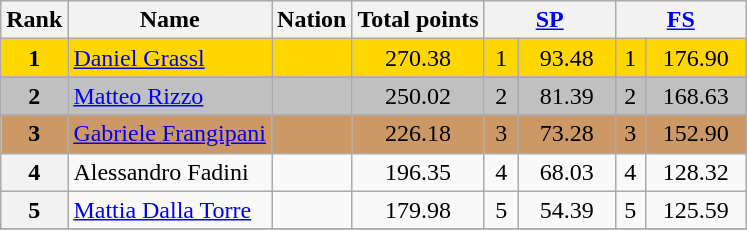<table class="wikitable sortable">
<tr>
<th>Rank</th>
<th>Name</th>
<th>Nation</th>
<th>Total points</th>
<th colspan="2" width="80px"><a href='#'>SP</a></th>
<th colspan="2" width="80px"><a href='#'>FS</a></th>
</tr>
<tr bgcolor="gold">
<td align="center"><strong>1</strong></td>
<td><a href='#'>Daniel Grassl</a></td>
<td></td>
<td align="center">270.38</td>
<td align="center">1</td>
<td align="center">93.48</td>
<td align="center">1</td>
<td align="center">176.90</td>
</tr>
<tr>
</tr>
<tr bgcolor="silver">
<td align="center"><strong>2</strong></td>
<td><a href='#'>Matteo Rizzo</a></td>
<td></td>
<td align="center">250.02</td>
<td align="center">2</td>
<td align="center">81.39</td>
<td align="center">2</td>
<td align="center">168.63</td>
</tr>
<tr>
</tr>
<tr bgcolor="cc9966">
<td align="center"><strong>3</strong></td>
<td><a href='#'>Gabriele Frangipani</a></td>
<td></td>
<td align="center">226.18</td>
<td align="center">3</td>
<td align="center">73.28</td>
<td align="center">3</td>
<td align="center">152.90</td>
</tr>
<tr>
<th>4</th>
<td>Alessandro Fadini</td>
<td></td>
<td align="center">196.35</td>
<td align="center">4</td>
<td align="center">68.03</td>
<td align="center">4</td>
<td align="center">128.32</td>
</tr>
<tr>
<th>5</th>
<td><a href='#'>Mattia Dalla Torre</a></td>
<td></td>
<td align="center">179.98</td>
<td align="center">5</td>
<td align="center">54.39</td>
<td align="center">5</td>
<td align="center">125.59</td>
</tr>
<tr>
</tr>
</table>
